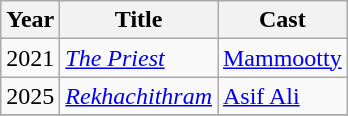<table class="wikitable">
<tr>
<th>Year</th>
<th>Title</th>
<th>Cast</th>
</tr>
<tr>
<td>2021</td>
<td><em><a href='#'>The Priest</a></em></td>
<td><a href='#'>Mammootty</a></td>
</tr>
<tr>
<td>2025</td>
<td><em><a href='#'>Rekhachithram</a></em> </td>
<td><a href='#'>Asif Ali</a></td>
</tr>
<tr>
</tr>
</table>
